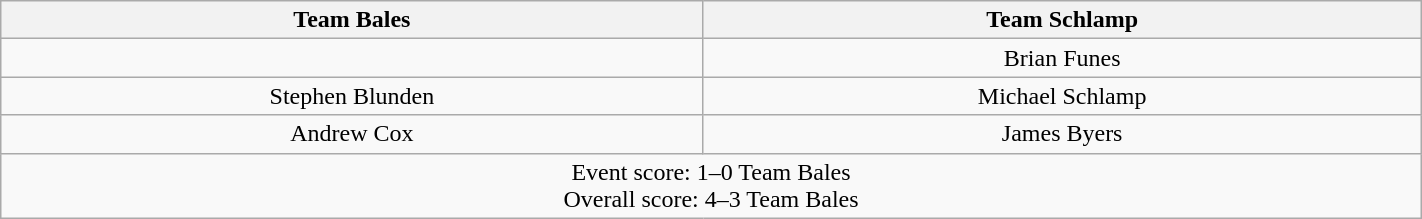<table width="75%" class="wikitable">
<tr>
<th>Team Bales</th>
<th>Team Schlamp</th>
</tr>
<tr align="center">
<td></td>
<td>Brian Funes</td>
</tr>
<tr align="center">
<td>Stephen Blunden</td>
<td>Michael Schlamp</td>
</tr>
<tr align="center">
<td>Andrew Cox</td>
<td>James Byers</td>
</tr>
<tr align="center">
<td colspan="2">Event score: 1–0 Team Bales <br> Overall score: 4–3 Team Bales</td>
</tr>
</table>
